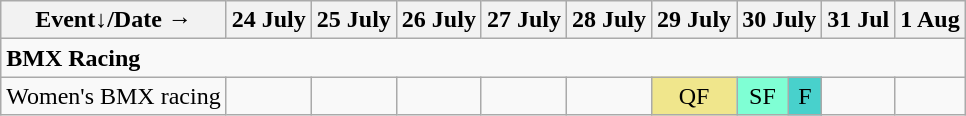<table class="wikitable olympic-schedule cycling">
<tr>
<th>Event↓/Date →</th>
<th>24 July</th>
<th>25 July</th>
<th>26 July</th>
<th>27 July</th>
<th>28 July</th>
<th>29 July</th>
<th colspan="2">30 July</th>
<th>31 Jul</th>
<th>1 Aug</th>
</tr>
<tr>
<td colspan="11" class="event"><strong>BMX Racing</strong></td>
</tr>
<tr>
<td class="event">Women's BMX racing</td>
<td></td>
<td></td>
<td></td>
<td></td>
<td></td>
<td bgcolor="#F0E68C" align="center" class="quarterfinals">QF</td>
<td bgcolor="#7FFFD4" align="center" class="semifinal">SF</td>
<td bgcolor="#48D1CC" align="center" class="finals">F</td>
<td></td>
<td></td>
</tr>
</table>
